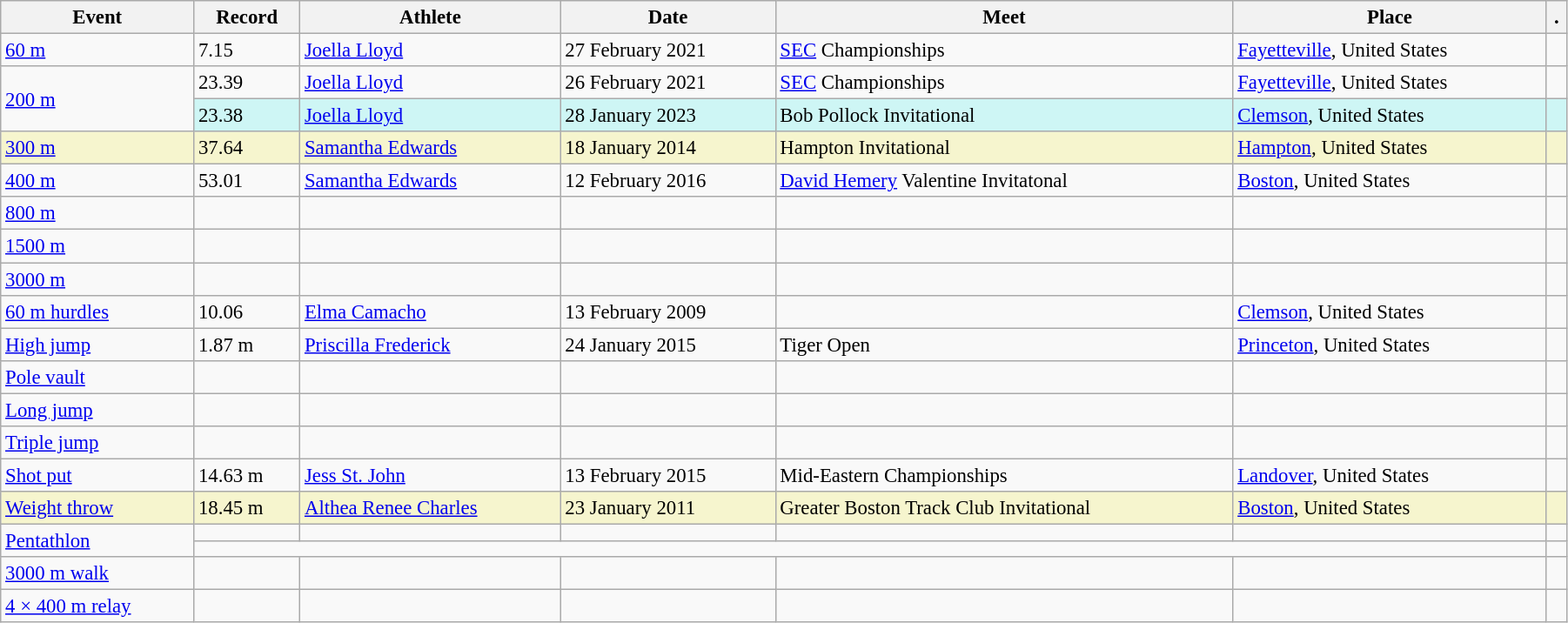<table class="wikitable" style="font-size:95%; width: 95%;">
<tr>
<th>Event</th>
<th>Record</th>
<th>Athlete</th>
<th>Date</th>
<th>Meet</th>
<th>Place</th>
<th>.</th>
</tr>
<tr>
<td><a href='#'>60 m</a></td>
<td>7.15</td>
<td><a href='#'>Joella Lloyd</a></td>
<td>27 February 2021</td>
<td><a href='#'>SEC</a> Championships</td>
<td><a href='#'>Fayetteville</a>, United States</td>
<td></td>
</tr>
<tr>
<td rowspan=2><a href='#'>200 m</a></td>
<td>23.39</td>
<td><a href='#'>Joella Lloyd</a></td>
<td>26 February 2021</td>
<td><a href='#'>SEC</a> Championships</td>
<td><a href='#'>Fayetteville</a>, United States</td>
<td></td>
</tr>
<tr style="background:#cef6f5;">
<td>23.38</td>
<td><a href='#'>Joella Lloyd</a></td>
<td>28 January 2023</td>
<td>Bob Pollock Invitational</td>
<td><a href='#'>Clemson</a>, United States</td>
<td></td>
</tr>
<tr style="background:#f6F5CE;">
<td><a href='#'>300 m</a></td>
<td>37.64</td>
<td><a href='#'>Samantha Edwards</a></td>
<td>18 January 2014</td>
<td>Hampton Invitational</td>
<td><a href='#'>Hampton</a>, United States</td>
<td></td>
</tr>
<tr>
<td><a href='#'>400 m</a></td>
<td>53.01</td>
<td><a href='#'>Samantha Edwards</a></td>
<td>12 February 2016</td>
<td><a href='#'>David Hemery</a> Valentine Invitatonal</td>
<td><a href='#'>Boston</a>, United States</td>
<td></td>
</tr>
<tr>
<td><a href='#'>800 m</a></td>
<td></td>
<td></td>
<td></td>
<td></td>
<td></td>
<td></td>
</tr>
<tr>
<td><a href='#'>1500 m</a></td>
<td></td>
<td></td>
<td></td>
<td></td>
<td></td>
<td></td>
</tr>
<tr>
<td><a href='#'>3000 m</a></td>
<td></td>
<td></td>
<td></td>
<td></td>
<td></td>
<td></td>
</tr>
<tr>
<td><a href='#'>60 m hurdles</a></td>
<td>10.06</td>
<td><a href='#'>Elma Camacho</a></td>
<td>13 February 2009</td>
<td></td>
<td><a href='#'>Clemson</a>, United States</td>
<td></td>
</tr>
<tr>
<td><a href='#'>High jump</a></td>
<td>1.87 m</td>
<td><a href='#'>Priscilla Frederick</a></td>
<td>24 January 2015</td>
<td>Tiger Open</td>
<td><a href='#'>Princeton</a>, United States</td>
<td></td>
</tr>
<tr>
<td><a href='#'>Pole vault</a></td>
<td></td>
<td></td>
<td></td>
<td></td>
<td></td>
<td></td>
</tr>
<tr>
<td><a href='#'>Long jump</a></td>
<td></td>
<td></td>
<td></td>
<td></td>
<td></td>
<td></td>
</tr>
<tr>
<td><a href='#'>Triple jump</a></td>
<td></td>
<td></td>
<td></td>
<td></td>
<td></td>
<td></td>
</tr>
<tr>
<td><a href='#'>Shot put</a></td>
<td>14.63 m</td>
<td><a href='#'>Jess St. John</a></td>
<td>13 February 2015</td>
<td>Mid-Eastern Championships</td>
<td><a href='#'>Landover</a>, United States</td>
<td></td>
</tr>
<tr style="background:#f6F5CE;">
<td><a href='#'>Weight throw</a></td>
<td>18.45 m</td>
<td><a href='#'>Althea Renee Charles</a></td>
<td>23 January 2011</td>
<td>Greater Boston Track Club Invitational</td>
<td><a href='#'>Boston</a>, United States</td>
<td></td>
</tr>
<tr>
<td rowspan=2><a href='#'>Pentathlon</a></td>
<td></td>
<td></td>
<td></td>
<td></td>
<td></td>
<td></td>
</tr>
<tr>
<td colspan=5></td>
<td></td>
</tr>
<tr>
<td><a href='#'>3000 m walk</a></td>
<td></td>
<td></td>
<td></td>
<td></td>
<td></td>
<td></td>
</tr>
<tr>
<td><a href='#'>4 × 400 m relay</a></td>
<td></td>
<td></td>
<td></td>
<td></td>
<td></td>
<td></td>
</tr>
</table>
